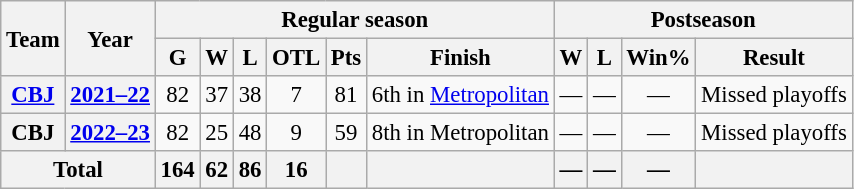<table class="wikitable" style="font-size:95%; text-align:center;">
<tr>
<th rowspan="2">Team</th>
<th rowspan="2">Year</th>
<th colspan="6">Regular season</th>
<th colspan="5">Postseason</th>
</tr>
<tr>
<th>G</th>
<th>W</th>
<th>L</th>
<th>OTL</th>
<th>Pts</th>
<th>Finish</th>
<th>W</th>
<th>L</th>
<th>Win%</th>
<th>Result</th>
</tr>
<tr>
<th><a href='#'>CBJ</a></th>
<th><a href='#'>2021–22</a></th>
<td>82</td>
<td>37</td>
<td>38</td>
<td>7</td>
<td>81</td>
<td>6th in <a href='#'>Metropolitan</a></td>
<td>—</td>
<td>—</td>
<td>—</td>
<td>Missed playoffs</td>
</tr>
<tr>
<th>CBJ</th>
<th><a href='#'>2022–23</a></th>
<td>82</td>
<td>25</td>
<td>48</td>
<td>9</td>
<td>59</td>
<td>8th in Metropolitan</td>
<td>—</td>
<td>—</td>
<td>—</td>
<td>Missed playoffs</td>
</tr>
<tr>
<th colspan="2">Total</th>
<th>164</th>
<th>62</th>
<th>86</th>
<th>16</th>
<th> </th>
<th> </th>
<th>—</th>
<th>—</th>
<th>—</th>
<th> </th>
</tr>
</table>
